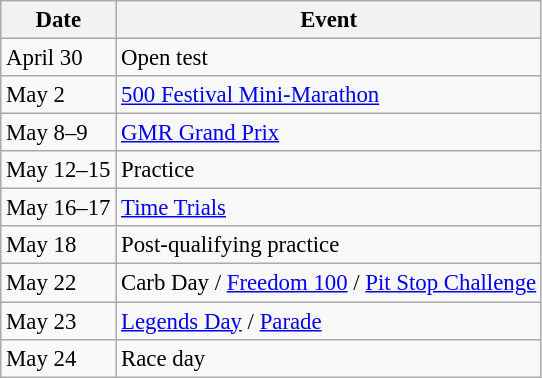<table class="wikitable" style="font-size: 95%;">
<tr>
<th>Date</th>
<th>Event</th>
</tr>
<tr>
<td>April 30</td>
<td>Open test</td>
</tr>
<tr>
<td>May 2</td>
<td><a href='#'>500 Festival Mini-Marathon</a></td>
</tr>
<tr>
<td>May 8–9</td>
<td><a href='#'>GMR Grand Prix</a></td>
</tr>
<tr>
<td>May 12–15</td>
<td>Practice</td>
</tr>
<tr>
<td>May 16–17</td>
<td><a href='#'>Time Trials</a></td>
</tr>
<tr>
<td>May 18</td>
<td>Post-qualifying practice</td>
</tr>
<tr>
<td>May 22</td>
<td>Carb Day / <a href='#'>Freedom 100</a> / <a href='#'>Pit Stop Challenge</a></td>
</tr>
<tr>
<td>May 23</td>
<td><a href='#'>Legends Day</a> / <a href='#'>Parade</a></td>
</tr>
<tr>
<td>May 24</td>
<td>Race day</td>
</tr>
</table>
